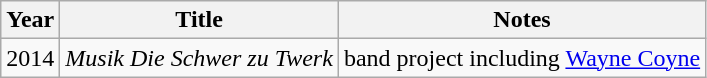<table class="wikitable">
<tr>
<th>Year</th>
<th>Title</th>
<th>Notes</th>
</tr>
<tr>
<td>2014</td>
<td><em>Musik Die Schwer zu Twerk</em></td>
<td>band project including <a href='#'>Wayne Coyne</a></td>
</tr>
</table>
